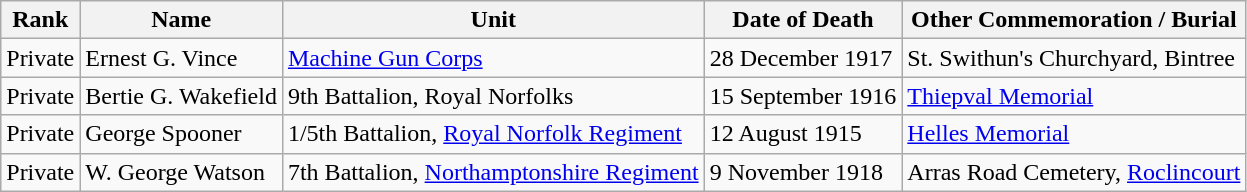<table class="wikitable">
<tr>
<th>Rank</th>
<th>Name</th>
<th>Unit</th>
<th>Date of Death</th>
<th>Other Commemoration / Burial</th>
</tr>
<tr>
<td>Private</td>
<td>Ernest G. Vince</td>
<td><a href='#'>Machine Gun Corps</a></td>
<td>28 December 1917</td>
<td>St. Swithun's Churchyard, Bintree</td>
</tr>
<tr>
<td>Private</td>
<td>Bertie G. Wakefield</td>
<td>9th Battalion, Royal Norfolks</td>
<td>15 September 1916</td>
<td><a href='#'>Thiepval Memorial</a></td>
</tr>
<tr>
<td>Private</td>
<td>George Spooner</td>
<td>1/5th Battalion, <a href='#'>Royal Norfolk Regiment</a></td>
<td>12 August 1915</td>
<td><a href='#'>Helles Memorial</a></td>
</tr>
<tr>
<td>Private</td>
<td>W. George Watson</td>
<td>7th Battalion, <a href='#'>Northamptonshire Regiment</a></td>
<td>9 November 1918</td>
<td>Arras Road Cemetery, <a href='#'>Roclincourt</a></td>
</tr>
</table>
